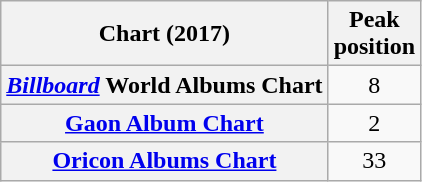<table class="wikitable plainrowheaders sortable" style="text-align:center;" border="1">
<tr>
<th scope="col">Chart (2017)</th>
<th scope="col">Peak<br>position</th>
</tr>
<tr>
<th scope="row"><em><a href='#'>Billboard</a></em> World Albums Chart</th>
<td>8</td>
</tr>
<tr>
<th scope="row"><a href='#'>Gaon Album Chart</a></th>
<td>2</td>
</tr>
<tr>
<th scope="row"><a href='#'>Oricon Albums Chart</a></th>
<td>33</td>
</tr>
</table>
